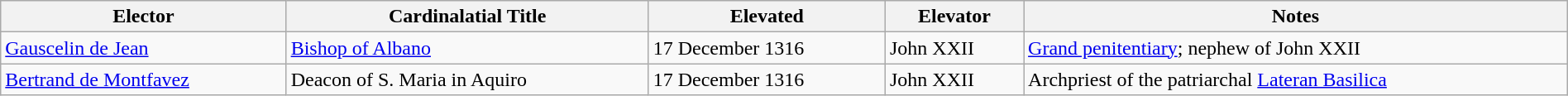<table class="wikitable sortable" style="width:100%">
<tr>
<th width="*">Elector</th>
<th width="*">Cardinalatial Title</th>
<th width="*">Elevated</th>
<th width="*">Elevator</th>
<th width="*">Notes</th>
</tr>
<tr valign="top">
<td><a href='#'>Gauscelin de Jean</a></td>
<td><a href='#'>Bishop of Albano</a></td>
<td>17 December 1316</td>
<td>John XXII</td>
<td><a href='#'>Grand penitentiary</a>; nephew of John XXII</td>
</tr>
<tr valign="top">
<td><a href='#'>Bertrand de Montfavez</a></td>
<td>Deacon of S. Maria in Aquiro</td>
<td>17 December 1316</td>
<td>John XXII</td>
<td>Archpriest of the patriarchal <a href='#'>Lateran Basilica</a></td>
</tr>
</table>
